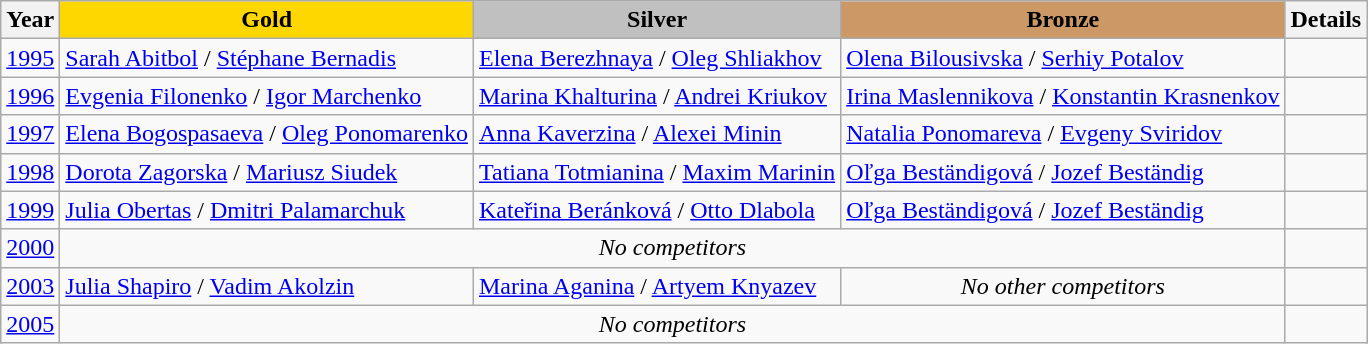<table class="wikitable">
<tr>
<th>Year</th>
<td align=center bgcolor=gold><strong>Gold</strong></td>
<td align=center bgcolor=silver><strong>Silver</strong></td>
<td align=center bgcolor=cc9966><strong>Bronze</strong></td>
<th>Details</th>
</tr>
<tr>
<td><a href='#'>1995</a></td>
<td> <a href='#'>Sarah Abitbol</a> / <a href='#'>Stéphane Bernadis</a></td>
<td> <a href='#'>Elena Berezhnaya</a> / <a href='#'>Oleg Shliakhov</a></td>
<td> <a href='#'>Olena Bilousivska</a> / <a href='#'>Serhiy Potalov</a></td>
<td></td>
</tr>
<tr>
<td><a href='#'>1996</a></td>
<td> <a href='#'>Evgenia Filonenko</a> / <a href='#'>Igor Marchenko</a></td>
<td> <a href='#'>Marina Khalturina</a> / <a href='#'>Andrei Kriukov</a></td>
<td> <a href='#'>Irina Maslennikova</a> / <a href='#'>Konstantin Krasnenkov</a></td>
<td></td>
</tr>
<tr>
<td><a href='#'>1997</a></td>
<td> <a href='#'>Elena Bogospasaeva</a> / <a href='#'>Oleg Ponomarenko</a></td>
<td> <a href='#'>Anna Kaverzina</a> / <a href='#'>Alexei Minin</a></td>
<td> <a href='#'>Natalia Ponomareva</a> / <a href='#'>Evgeny Sviridov</a></td>
<td></td>
</tr>
<tr>
<td><a href='#'>1998</a></td>
<td> <a href='#'>Dorota Zagorska</a> / <a href='#'>Mariusz Siudek</a></td>
<td> <a href='#'>Tatiana Totmianina</a> / <a href='#'>Maxim Marinin</a></td>
<td> <a href='#'>Oľga Beständigová</a> / <a href='#'>Jozef Beständig</a></td>
<td></td>
</tr>
<tr>
<td><a href='#'>1999</a></td>
<td> <a href='#'>Julia Obertas</a> / <a href='#'>Dmitri Palamarchuk</a></td>
<td> <a href='#'>Kateřina Beránková</a> / <a href='#'>Otto Dlabola</a></td>
<td> <a href='#'>Oľga Beständigová</a> / <a href='#'>Jozef Beständig</a></td>
<td></td>
</tr>
<tr>
<td><a href='#'>2000</a></td>
<td colspan=3 align=center><em>No competitors</em></td>
<td></td>
</tr>
<tr>
<td><a href='#'>2003</a></td>
<td> <a href='#'>Julia Shapiro</a> / <a href='#'>Vadim Akolzin</a></td>
<td> <a href='#'>Marina Aganina</a> / <a href='#'>Artyem Knyazev</a></td>
<td align=center><em>No other competitors</em></td>
<td></td>
</tr>
<tr>
<td><a href='#'>2005</a></td>
<td colspan=3 align=center><em>No competitors</em></td>
<td></td>
</tr>
</table>
